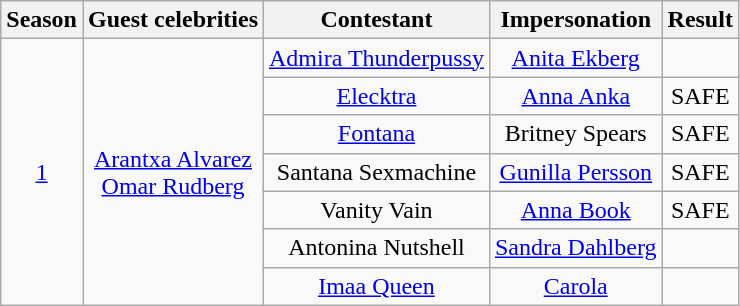<table class="wikitable" style="text-align:center">
<tr>
<th>Season</th>
<th>Guest celebrities</th>
<th>Contestant</th>
<th>Impersonation</th>
<th>Result</th>
</tr>
<tr>
<td rowspan="7"><a href='#'>1</a></td>
<td rowspan="7"><a href='#'>Arantxa Alvarez</a><br><a href='#'>Omar Rudberg</a></td>
<td nowrap><a href='#'>Admira Thunderpussy</a></td>
<td><a href='#'>Anita Ekberg</a></td>
<td></td>
</tr>
<tr>
<td><a href='#'>Elecktra</a></td>
<td><a href='#'>Anna Anka</a></td>
<td>SAFE</td>
</tr>
<tr>
<td><a href='#'>Fontana</a></td>
<td>Britney Spears</td>
<td>SAFE</td>
</tr>
<tr>
<td>Santana Sexmachine</td>
<td><a href='#'>Gunilla Persson</a></td>
<td>SAFE</td>
</tr>
<tr>
<td>Vanity Vain</td>
<td><a href='#'>Anna Book</a></td>
<td>SAFE</td>
</tr>
<tr>
<td>Antonina Nutshell</td>
<td nowrap><a href='#'>Sandra Dahlberg</a></td>
<td></td>
</tr>
<tr>
<td><a href='#'>Imaa Queen</a></td>
<td><a href='#'>Carola</a></td>
<td></td>
</tr>
</table>
